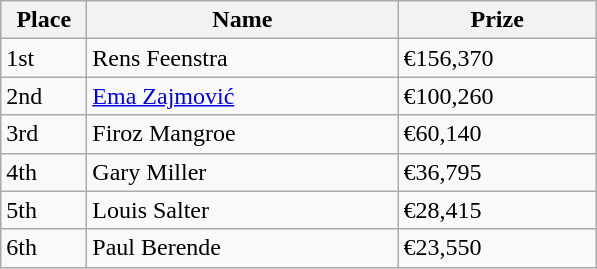<table class="wikitable">
<tr>
<th style="width:50px;">Place</th>
<th style="width:200px;">Name</th>
<th style="width:125px;">Prize</th>
</tr>
<tr>
<td>1st</td>
<td> Rens Feenstra</td>
<td>€156,370</td>
</tr>
<tr>
<td>2nd</td>
<td> <a href='#'>Ema Zajmović</a></td>
<td>€100,260</td>
</tr>
<tr>
<td>3rd</td>
<td> Firoz Mangroe</td>
<td>€60,140</td>
</tr>
<tr>
<td>4th</td>
<td> Gary Miller</td>
<td>€36,795</td>
</tr>
<tr>
<td>5th</td>
<td> Louis Salter</td>
<td>€28,415</td>
</tr>
<tr>
<td>6th</td>
<td> Paul Berende</td>
<td>€23,550</td>
</tr>
</table>
